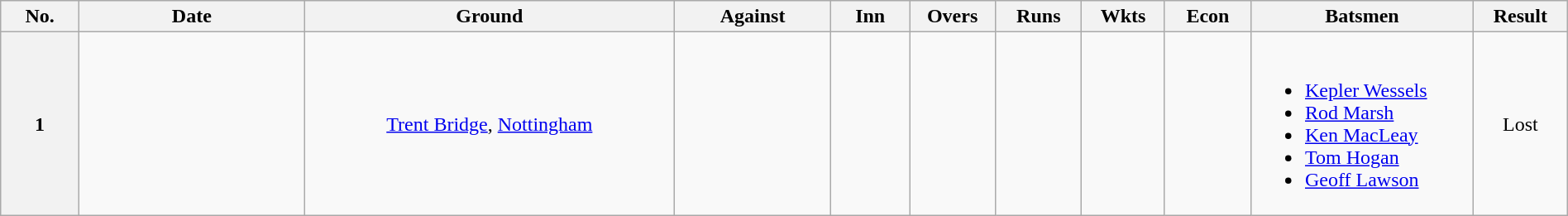<table class="wikitable plainrowheaders" style="width: 100%;">
<tr align=center>
<th scope="col" style="width:5%;" class="unsortable">No.</th>
<th scope="col" style="width:14.4%;">Date</th>
<th scope="col" style="width:23.6%;">Ground</th>
<th scope="col" style="width:10%;">Against</th>
<th scope="col" style="width:5%;">Inn</th>
<th scope="col" style="width:5.5%;">Overs</th>
<th scope="col" style="width:5.5%;">Runs</th>
<th scope="col" style="width:5.3%;">Wkts</th>
<th scope="col" style="width:5.5%;">Econ</th>
<th scope="col" style="width:14.2%;" class="unsortable">Batsmen</th>
<th scope="col" style="width:6%;">Result</th>
</tr>
<tr align=center>
<th scope="row">1</th>
<td></td>
<td><a href='#'>Trent Bridge</a>, <a href='#'>Nottingham</a></td>
<td></td>
<td></td>
<td></td>
<td></td>
<td></td>
<td></td>
<td align=left><br><ul><li><a href='#'>Kepler Wessels</a></li><li><a href='#'>Rod Marsh</a></li><li><a href='#'>Ken MacLeay</a></li><li><a href='#'>Tom Hogan</a></li><li><a href='#'>Geoff Lawson</a></li></ul></td>
<td>Lost</td>
</tr>
</table>
